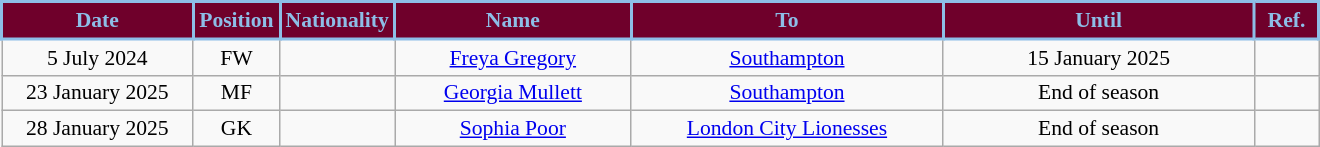<table class="wikitable" style="text-align:center; font-size:90%; ">
<tr>
<th style="background:#6F002B; color:#8DBEE7;border:2px solid #8DBEE7; width:120px;">Date</th>
<th style="background:#6F002B; color:#8DBEE7;border:2px solid #8DBEE7; width:50px;">Position</th>
<th style="background:#6F002B; color:#8DBEE7;border:2px solid #8DBEE7; width:50px;">Nationality</th>
<th style="background:#6F002B; color:#8DBEE7;border:2px solid #8DBEE7; width:150px;">Name</th>
<th style="background:#6F002B; color:#8DBEE7;border:2px solid #8DBEE7; width:200px;">To</th>
<th style="background:#6F002B; color:#8DBEE7;border:2px solid #8DBEE7; width:200px;">Until</th>
<th style="background:#6F002B; color:#8DBEE7;border:2px solid #8DBEE7; width:35px;">Ref.</th>
</tr>
<tr>
<td>5 July 2024</td>
<td>FW</td>
<td></td>
<td><a href='#'>Freya Gregory</a></td>
<td> <a href='#'>Southampton</a></td>
<td>15 January 2025</td>
<td></td>
</tr>
<tr>
<td>23 January 2025</td>
<td>MF</td>
<td></td>
<td><a href='#'>Georgia Mullett</a></td>
<td> <a href='#'>Southampton</a></td>
<td>End of season</td>
<td></td>
</tr>
<tr>
<td>28 January 2025</td>
<td>GK</td>
<td></td>
<td><a href='#'>Sophia Poor</a></td>
<td> <a href='#'>London City Lionesses</a></td>
<td>End of season</td>
<td></td>
</tr>
</table>
